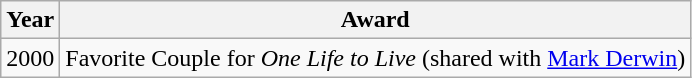<table class="wikitable">
<tr>
<th>Year</th>
<th>Award</th>
</tr>
<tr>
<td>2000</td>
<td>Favorite Couple for <em>One Life to Live</em> (shared with <a href='#'>Mark Derwin</a>)</td>
</tr>
</table>
